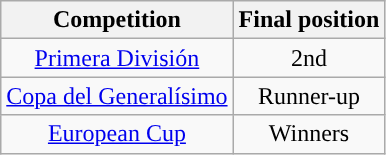<table class="wikitable" style="font-size:100%; text-align:center">
<tr>
<th>Competition</th>
<th>Final position</th>
</tr>
<tr style="background:">
<td><a href='#'>Primera División</a></td>
<td>2nd</td>
</tr>
<tr style="background:">
<td><a href='#'>Copa del Generalísimo</a></td>
<td>Runner-up</td>
</tr>
<tr style="background:">
<td><a href='#'>European Cup</a></td>
<td>Winners</td>
</tr>
</table>
